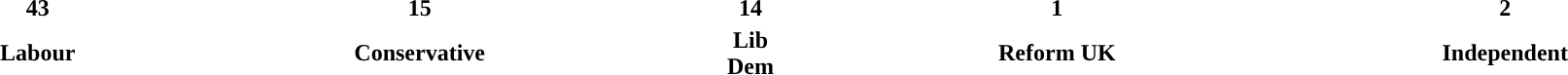<table style="width:100%; text-align:center;">
<tr>
<td style="background:"><strong>43</strong></td>
<td style="background:"><strong>15</strong></td>
<td style="background:"><strong>14</strong></td>
<td style="background:"><strong>1</strong></td>
<td style="background:"><strong>2</strong></td>
</tr>
<tr>
<td><span><strong>Labour</strong></span></td>
<td><span><strong>Conservative</strong></span></td>
<td><span><strong>Lib<br>Dem</strong></span></td>
<td><span><strong>Reform UK</strong></span></td>
<td><strong>Independent</strong></td>
</tr>
</table>
